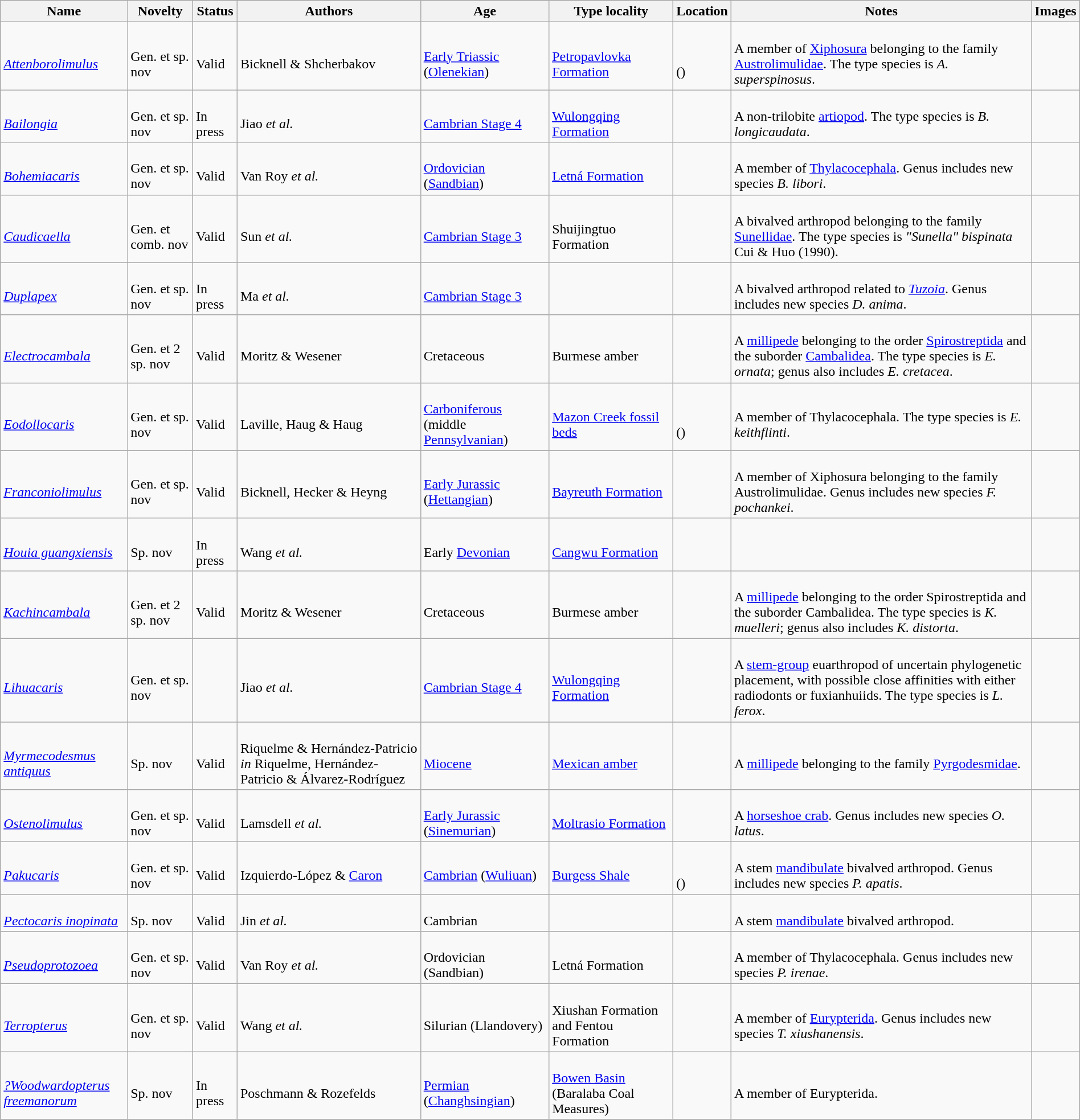<table class="wikitable sortable" align="center" width="100%">
<tr>
<th>Name</th>
<th>Novelty</th>
<th>Status</th>
<th>Authors</th>
<th>Age</th>
<th>Type locality</th>
<th>Location</th>
<th>Notes</th>
<th>Images</th>
</tr>
<tr>
<td><br><em><a href='#'>Attenborolimulus</a></em></td>
<td><br>Gen. et sp. nov</td>
<td><br>Valid</td>
<td><br>Bicknell & Shcherbakov</td>
<td><br><a href='#'>Early Triassic</a> (<a href='#'>Olenekian</a>)</td>
<td><br><a href='#'>Petropavlovka Formation</a></td>
<td><br><br>()</td>
<td><br>A member of <a href='#'>Xiphosura</a> belonging to the family <a href='#'>Austrolimulidae</a>. The type species is <em>A. superspinosus</em>.</td>
<td></td>
</tr>
<tr>
<td><br><em><a href='#'>Bailongia</a></em></td>
<td><br>Gen. et sp. nov</td>
<td><br>In press</td>
<td><br>Jiao <em>et al.</em></td>
<td><br><a href='#'>Cambrian Stage 4</a></td>
<td><br><a href='#'>Wulongqing Formation</a></td>
<td><br></td>
<td><br>A non-trilobite <a href='#'>artiopod</a>. The type species is <em>B. longicaudata</em>.</td>
<td></td>
</tr>
<tr>
<td><br><em><a href='#'>Bohemiacaris</a></em></td>
<td><br>Gen. et sp. nov</td>
<td><br>Valid</td>
<td><br>Van Roy <em>et al.</em></td>
<td><br><a href='#'>Ordovician</a> (<a href='#'>Sandbian</a>)</td>
<td><br><a href='#'>Letná Formation</a></td>
<td><br></td>
<td><br>A member of <a href='#'>Thylacocephala</a>. Genus includes new species <em>B. libori</em>.</td>
<td></td>
</tr>
<tr>
<td><br><em><a href='#'>Caudicaella</a></em></td>
<td><br>Gen. et comb. nov</td>
<td><br>Valid</td>
<td><br>Sun <em>et al.</em></td>
<td><br><a href='#'>Cambrian Stage 3</a></td>
<td><br>Shuijingtuo Formation</td>
<td><br></td>
<td><br>A bivalved arthropod belonging to the family <a href='#'>Sunellidae</a>. The type species is <em>"Sunella" bispinata</em> Cui & Huo (1990).</td>
<td></td>
</tr>
<tr>
<td><br><em><a href='#'>Duplapex</a></em></td>
<td><br>Gen. et sp. nov</td>
<td><br>In press</td>
<td><br>Ma <em>et al.</em></td>
<td><br><a href='#'>Cambrian Stage 3</a></td>
<td></td>
<td><br></td>
<td><br>A bivalved arthropod related to <em><a href='#'>Tuzoia</a></em>. Genus includes new species <em>D. anima</em>.</td>
<td></td>
</tr>
<tr>
<td><br><em><a href='#'>Electrocambala</a></em></td>
<td><br>Gen. et 2 sp. nov</td>
<td><br>Valid</td>
<td><br>Moritz & Wesener</td>
<td><br>Cretaceous</td>
<td><br>Burmese amber</td>
<td><br></td>
<td><br>A <a href='#'>millipede</a> belonging to the order <a href='#'>Spirostreptida</a> and the suborder <a href='#'>Cambalidea</a>. The type species is <em>E. ornata</em>; genus also includes <em>E. cretacea</em>.</td>
<td></td>
</tr>
<tr>
<td><br><em><a href='#'>Eodollocaris</a></em></td>
<td><br>Gen. et sp. nov</td>
<td><br>Valid</td>
<td><br>Laville, Haug & Haug</td>
<td><br><a href='#'>Carboniferous</a> (middle <a href='#'>Pennsylvanian</a>)</td>
<td><br><a href='#'>Mazon Creek fossil beds</a></td>
<td><br><br>()</td>
<td><br>A member of Thylacocephala. The type species is <em>E. keithflinti</em>.</td>
<td></td>
</tr>
<tr>
<td><br><em><a href='#'>Franconiolimulus</a></em></td>
<td><br>Gen. et sp. nov</td>
<td><br>Valid</td>
<td><br>Bicknell, Hecker & Heyng</td>
<td><br><a href='#'>Early Jurassic</a> (<a href='#'>Hettangian</a>)</td>
<td><br><a href='#'>Bayreuth Formation</a></td>
<td><br></td>
<td><br>A member of Xiphosura belonging to the family Austrolimulidae. Genus includes new species <em>F. pochankei</em>.</td>
<td></td>
</tr>
<tr>
<td><br><em><a href='#'>Houia guangxiensis</a></em></td>
<td><br>Sp. nov</td>
<td><br>In press</td>
<td><br>Wang <em>et al.</em></td>
<td><br>Early <a href='#'>Devonian</a></td>
<td><br><a href='#'>Cangwu Formation</a></td>
<td><br></td>
<td></td>
<td></td>
</tr>
<tr>
<td><br><em><a href='#'>Kachincambala</a></em></td>
<td><br>Gen. et 2 sp. nov</td>
<td><br>Valid</td>
<td><br>Moritz & Wesener</td>
<td><br>Cretaceous</td>
<td><br>Burmese amber</td>
<td><br></td>
<td><br>A <a href='#'>millipede</a> belonging to the order Spirostreptida and the suborder Cambalidea. The type species is <em>K. muelleri</em>; genus also includes <em>K. distorta</em>.</td>
<td></td>
</tr>
<tr>
<td><br><em><a href='#'>Lihuacaris</a></em></td>
<td><br>Gen. et sp. nov</td>
<td></td>
<td><br>Jiao <em>et al.</em></td>
<td><br><a href='#'>Cambrian Stage 4</a></td>
<td><br><a href='#'>Wulongqing Formation</a></td>
<td><br></td>
<td><br>A <a href='#'>stem-group</a> euarthropod of uncertain phylogenetic placement, with possible close affinities with either radiodonts or fuxianhuiids. The type species is <em>L. ferox</em>.</td>
<td></td>
</tr>
<tr>
<td><br><em><a href='#'>Myrmecodesmus antiquus</a></em></td>
<td><br>Sp. nov</td>
<td><br>Valid</td>
<td><br>Riquelme & Hernández-Patricio <em>in</em> Riquelme, Hernández-Patricio & Álvarez-Rodríguez</td>
<td><br><a href='#'>Miocene</a></td>
<td><br><a href='#'>Mexican amber</a></td>
<td><br></td>
<td><br>A <a href='#'>millipede</a> belonging to the family <a href='#'>Pyrgodesmidae</a>.</td>
<td></td>
</tr>
<tr>
<td><br><em><a href='#'>Ostenolimulus</a></em></td>
<td><br>Gen. et sp. nov</td>
<td><br>Valid</td>
<td><br>Lamsdell <em>et al.</em></td>
<td><br><a href='#'>Early Jurassic</a> (<a href='#'>Sinemurian</a>)</td>
<td><br><a href='#'>Moltrasio Formation</a></td>
<td><br></td>
<td><br>A <a href='#'>horseshoe crab</a>. Genus includes new species <em>O. latus</em>.</td>
<td></td>
</tr>
<tr>
<td><br><em><a href='#'>Pakucaris</a></em></td>
<td><br>Gen. et sp. nov</td>
<td><br>Valid</td>
<td><br>Izquierdo-López & <a href='#'>Caron</a></td>
<td><br><a href='#'>Cambrian</a> (<a href='#'>Wuliuan</a>)</td>
<td><br><a href='#'>Burgess Shale</a></td>
<td><br><br>()</td>
<td><br>A stem <a href='#'>mandibulate</a> bivalved arthropod. Genus includes new species <em>P. apatis</em>.</td>
<td></td>
</tr>
<tr>
<td><br><em><a href='#'>Pectocaris inopinata</a></em></td>
<td><br>Sp. nov</td>
<td><br>Valid</td>
<td><br>Jin <em>et al.</em></td>
<td><br>Cambrian</td>
<td></td>
<td><br></td>
<td><br>A stem <a href='#'>mandibulate</a> bivalved arthropod.</td>
<td></td>
</tr>
<tr>
<td><br><em><a href='#'>Pseudoprotozoea</a></em></td>
<td><br>Gen. et sp. nov</td>
<td><br>Valid</td>
<td><br>Van Roy <em>et al.</em></td>
<td><br>Ordovician (Sandbian)</td>
<td><br>Letná Formation</td>
<td><br></td>
<td><br>A member of Thylacocephala. Genus includes new species <em>P. irenae</em>.</td>
<td></td>
</tr>
<tr>
<td><br><em><a href='#'>Terropterus</a></em></td>
<td><br>Gen. et sp. nov</td>
<td><br>Valid</td>
<td><br>Wang <em>et al.</em></td>
<td><br>Silurian (Llandovery)</td>
<td><br>Xiushan Formation and Fentou Formation</td>
<td><br></td>
<td><br>A member of <a href='#'>Eurypterida</a>. Genus includes new species <em>T. xiushanensis</em>.</td>
<td><br></td>
</tr>
<tr>
<td><br><em><a href='#'>?Woodwardopterus freemanorum</a></em></td>
<td><br>Sp. nov</td>
<td><br>In press</td>
<td><br>Poschmann & Rozefelds</td>
<td><br><a href='#'>Permian</a> (<a href='#'>Changhsingian</a>)</td>
<td><br><a href='#'>Bowen Basin</a> (Baralaba Coal Measures)</td>
<td><br></td>
<td><br>A member of Eurypterida.</td>
<td></td>
</tr>
<tr>
</tr>
</table>
